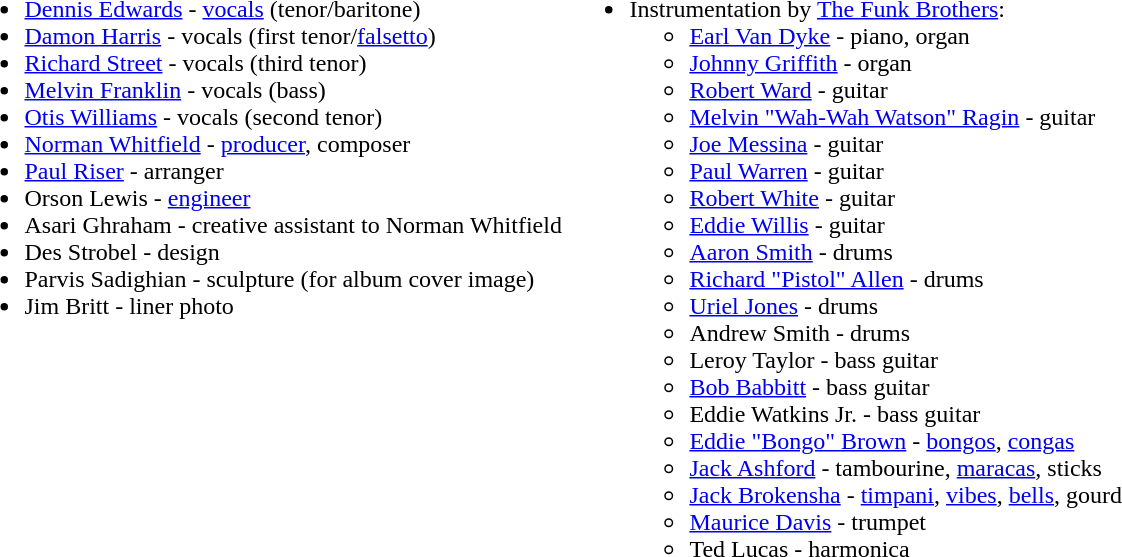<table cellpadding=0 cellspacing=5>
<tr>
<td width="50%" valign="top"><br><ul><li><a href='#'>Dennis Edwards</a> - <a href='#'>vocals</a> (tenor/baritone)</li><li><a href='#'>Damon Harris</a> - vocals (first tenor/<a href='#'>falsetto</a>)</li><li><a href='#'>Richard Street</a> - vocals (third tenor)</li><li><a href='#'>Melvin Franklin</a> - vocals (bass)</li><li><a href='#'>Otis Williams</a> - vocals (second tenor)</li><li><a href='#'>Norman Whitfield</a> - <a href='#'>producer</a>, composer</li><li><a href='#'>Paul Riser</a> - arranger</li><li>Orson Lewis - <a href='#'>engineer</a></li><li>Asari Ghraham - creative assistant to Norman Whitfield</li><li>Des Strobel - design</li><li>Parvis Sadighian - sculpture (for album cover image)</li><li>Jim Britt - liner photo</li></ul></td>
<td width="50%" valign="top"><br><ul><li>Instrumentation by <a href='#'>The Funk Brothers</a>:<ul><li><a href='#'>Earl Van Dyke</a> - piano, organ</li><li><a href='#'>Johnny Griffith</a> - organ</li><li><a href='#'>Robert Ward</a> - guitar</li><li><a href='#'>Melvin "Wah-Wah Watson" Ragin</a> - guitar</li><li><a href='#'>Joe Messina</a> - guitar</li><li><a href='#'>Paul Warren</a> - guitar</li><li><a href='#'>Robert White</a> - guitar</li><li><a href='#'>Eddie Willis</a> - guitar</li><li><a href='#'>Aaron Smith</a> - drums</li><li><a href='#'>Richard "Pistol" Allen</a> - drums</li><li><a href='#'>Uriel Jones</a> - drums</li><li>Andrew Smith - drums</li><li>Leroy Taylor - bass guitar</li><li><a href='#'>Bob Babbitt</a> - bass guitar</li><li>Eddie Watkins Jr. - bass guitar</li><li><a href='#'>Eddie "Bongo" Brown</a> - <a href='#'>bongos</a>, <a href='#'>congas</a></li><li><a href='#'>Jack Ashford</a> - tambourine, <a href='#'>maracas</a>, sticks</li><li><a href='#'>Jack Brokensha</a> - <a href='#'>timpani</a>, <a href='#'>vibes</a>, <a href='#'>bells</a>, gourd</li><li><a href='#'>Maurice Davis</a> - trumpet</li><li>Ted Lucas - harmonica</li></ul></li></ul></td>
</tr>
</table>
